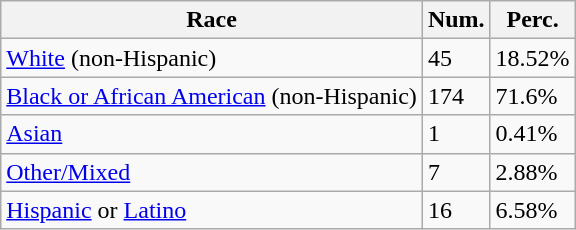<table class="wikitable">
<tr>
<th>Race</th>
<th>Num.</th>
<th>Perc.</th>
</tr>
<tr>
<td><a href='#'>White</a> (non-Hispanic)</td>
<td>45</td>
<td>18.52%</td>
</tr>
<tr>
<td><a href='#'>Black or African American</a> (non-Hispanic)</td>
<td>174</td>
<td>71.6%</td>
</tr>
<tr>
<td><a href='#'>Asian</a></td>
<td>1</td>
<td>0.41%</td>
</tr>
<tr>
<td><a href='#'>Other/Mixed</a></td>
<td>7</td>
<td>2.88%</td>
</tr>
<tr>
<td><a href='#'>Hispanic</a> or <a href='#'>Latino</a></td>
<td>16</td>
<td>6.58%</td>
</tr>
</table>
